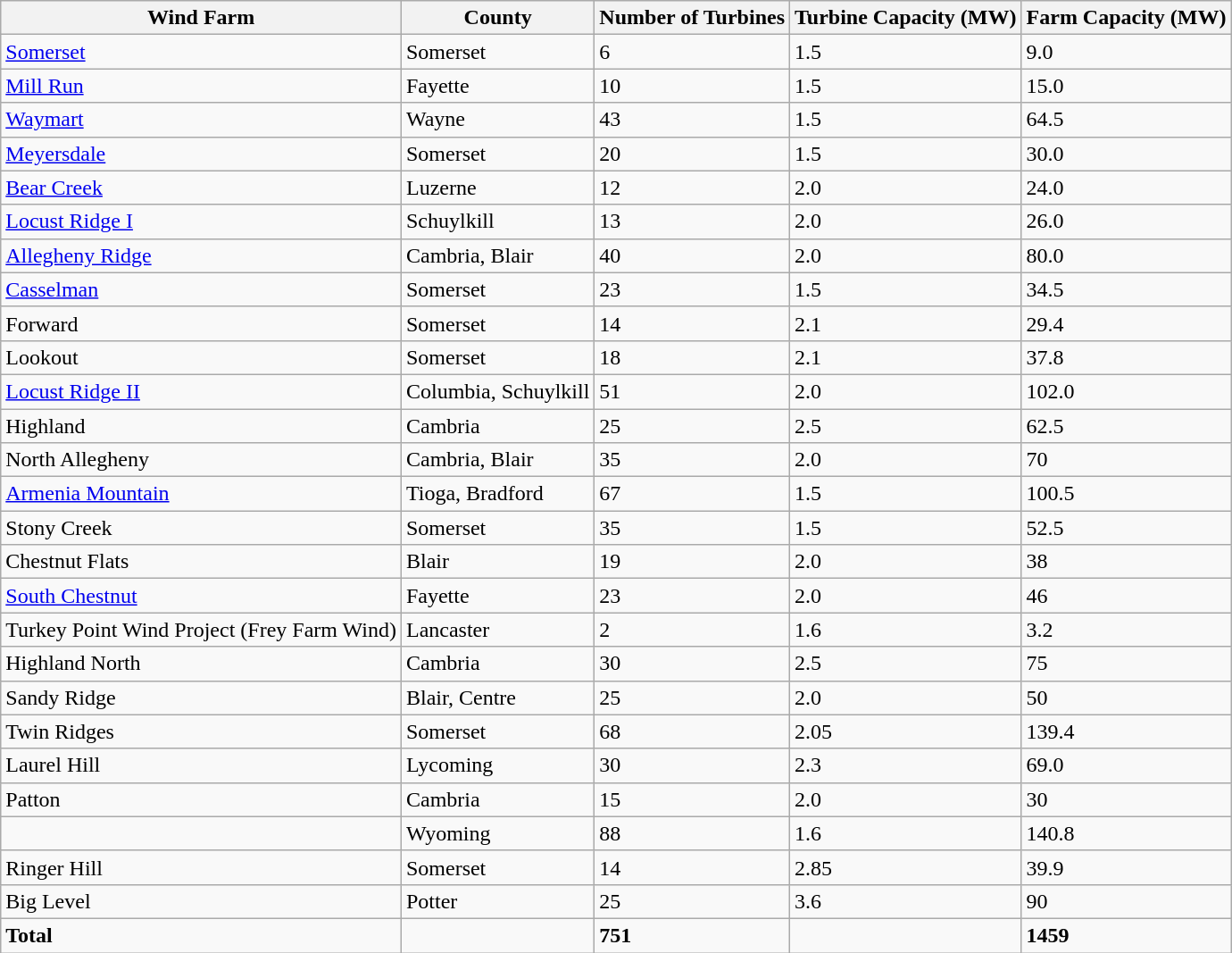<table class="wikitable sortable">
<tr>
<th>Wind Farm</th>
<th>County</th>
<th>Number of Turbines</th>
<th>Turbine Capacity (MW)</th>
<th>Farm Capacity (MW)</th>
</tr>
<tr>
<td><a href='#'>Somerset</a></td>
<td>Somerset</td>
<td>6</td>
<td>1.5</td>
<td>9.0</td>
</tr>
<tr>
<td><a href='#'>Mill Run</a></td>
<td>Fayette</td>
<td>10</td>
<td>1.5</td>
<td>15.0</td>
</tr>
<tr>
<td><a href='#'>Waymart</a></td>
<td>Wayne</td>
<td>43</td>
<td>1.5</td>
<td>64.5</td>
</tr>
<tr>
<td><a href='#'>Meyersdale</a></td>
<td>Somerset</td>
<td>20</td>
<td>1.5</td>
<td>30.0</td>
</tr>
<tr>
<td><a href='#'>Bear Creek</a></td>
<td>Luzerne</td>
<td>12</td>
<td>2.0</td>
<td>24.0</td>
</tr>
<tr>
<td><a href='#'>Locust Ridge I</a></td>
<td>Schuylkill</td>
<td>13</td>
<td>2.0</td>
<td>26.0</td>
</tr>
<tr>
<td><a href='#'>Allegheny Ridge</a></td>
<td>Cambria, Blair</td>
<td>40</td>
<td>2.0</td>
<td>80.0</td>
</tr>
<tr>
<td><a href='#'>Casselman</a></td>
<td>Somerset</td>
<td>23</td>
<td>1.5</td>
<td>34.5</td>
</tr>
<tr>
<td>Forward</td>
<td>Somerset</td>
<td>14</td>
<td>2.1</td>
<td>29.4</td>
</tr>
<tr>
<td>Lookout</td>
<td>Somerset</td>
<td>18</td>
<td>2.1</td>
<td>37.8</td>
</tr>
<tr>
<td><a href='#'>Locust Ridge II</a></td>
<td>Columbia, Schuylkill</td>
<td>51</td>
<td>2.0</td>
<td>102.0</td>
</tr>
<tr>
<td>Highland</td>
<td>Cambria</td>
<td>25</td>
<td>2.5</td>
<td>62.5</td>
</tr>
<tr>
<td>North Allegheny</td>
<td>Cambria, Blair</td>
<td>35</td>
<td>2.0</td>
<td>70</td>
</tr>
<tr>
<td><a href='#'>Armenia Mountain</a></td>
<td>Tioga, Bradford</td>
<td>67</td>
<td>1.5</td>
<td>100.5</td>
</tr>
<tr>
<td>Stony Creek</td>
<td>Somerset</td>
<td>35</td>
<td>1.5</td>
<td>52.5</td>
</tr>
<tr>
<td>Chestnut Flats</td>
<td>Blair</td>
<td>19</td>
<td>2.0</td>
<td>38</td>
</tr>
<tr>
<td><a href='#'>South Chestnut</a></td>
<td>Fayette</td>
<td>23</td>
<td>2.0</td>
<td>46</td>
</tr>
<tr>
<td>Turkey Point Wind Project (Frey Farm Wind)</td>
<td>Lancaster</td>
<td>2</td>
<td>1.6</td>
<td>3.2</td>
</tr>
<tr>
<td>Highland North</td>
<td>Cambria</td>
<td>30</td>
<td>2.5</td>
<td>75</td>
</tr>
<tr>
<td>Sandy Ridge</td>
<td>Blair, Centre</td>
<td>25</td>
<td>2.0</td>
<td>50</td>
</tr>
<tr>
<td>Twin Ridges</td>
<td>Somerset</td>
<td>68</td>
<td>2.05</td>
<td>139.4</td>
</tr>
<tr>
<td>Laurel Hill</td>
<td>Lycoming</td>
<td>30</td>
<td>2.3</td>
<td>69.0</td>
</tr>
<tr>
<td>Patton</td>
<td>Cambria</td>
<td>15</td>
<td>2.0</td>
<td>30</td>
</tr>
<tr>
<td></td>
<td>Wyoming</td>
<td>88</td>
<td>1.6</td>
<td>140.8</td>
</tr>
<tr>
<td>Ringer Hill</td>
<td>Somerset</td>
<td>14</td>
<td>2.85</td>
<td>39.9</td>
</tr>
<tr>
<td>Big Level</td>
<td>Potter</td>
<td>25</td>
<td>3.6</td>
<td>90</td>
</tr>
<tr>
<td><strong>Total</strong></td>
<td></td>
<td><strong>751</strong>  </td>
<td></td>
<td><strong>1459</strong></td>
</tr>
</table>
